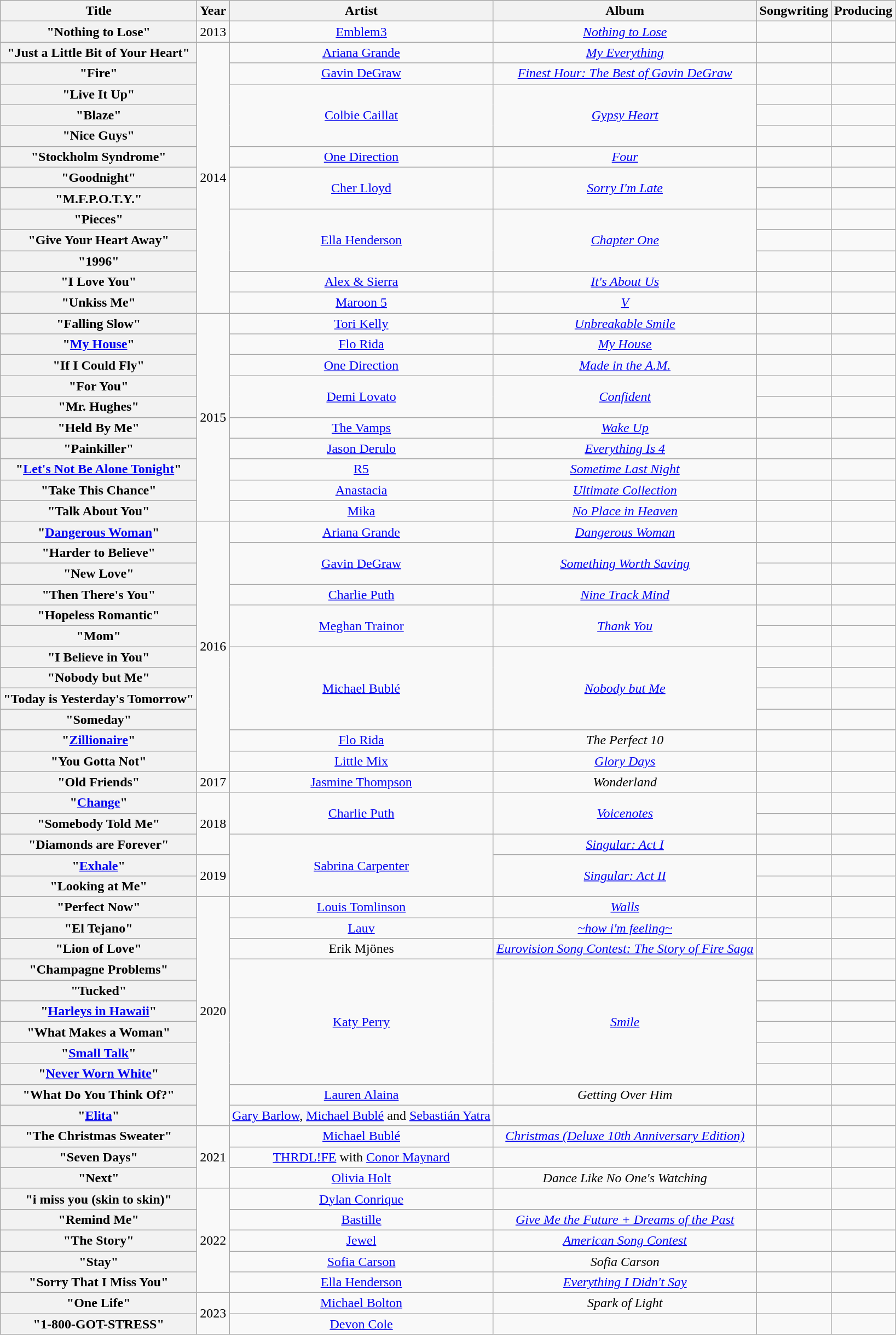<table class="wikitable plainrowheaders" style="text-align:center;">
<tr>
<th scope="col">Title</th>
<th scope="col">Year</th>
<th scope="col">Artist</th>
<th scope="col">Album</th>
<th scope="col">Songwriting</th>
<th scope="col">Producing</th>
</tr>
<tr>
<th scope="row">"Nothing to Lose"</th>
<td>2013</td>
<td><a href='#'>Emblem3</a></td>
<td><em><a href='#'>Nothing to Lose</a></em></td>
<td></td>
<td></td>
</tr>
<tr>
<th scope="row">"Just a Little Bit of Your Heart"</th>
<td rowspan="13">2014</td>
<td><a href='#'>Ariana Grande</a></td>
<td><em><a href='#'>My Everything</a></em></td>
<td></td>
<td></td>
</tr>
<tr>
<th scope="row">"Fire"</th>
<td><a href='#'>Gavin DeGraw</a></td>
<td><em><a href='#'>Finest Hour: The Best of Gavin DeGraw</a></em></td>
<td></td>
<td></td>
</tr>
<tr>
<th scope="row">"Live It Up"</th>
<td rowspan="3"><a href='#'>Colbie Caillat</a></td>
<td rowspan="3"><em><a href='#'>Gypsy Heart</a></em></td>
<td></td>
<td></td>
</tr>
<tr>
<th scope="row">"Blaze"</th>
<td></td>
<td></td>
</tr>
<tr>
<th scope="row">"Nice Guys"</th>
<td></td>
<td></td>
</tr>
<tr>
<th scope="row">"Stockholm Syndrome"</th>
<td><a href='#'>One Direction</a></td>
<td><em><a href='#'>Four</a></em></td>
<td></td>
<td></td>
</tr>
<tr>
<th scope="row">"Goodnight"</th>
<td rowspan="2"><a href='#'>Cher Lloyd</a></td>
<td rowspan="2"><em><a href='#'>Sorry I'm Late</a></em></td>
<td></td>
<td></td>
</tr>
<tr>
<th scope="row">"M.F.P.O.T.Y."</th>
<td></td>
<td></td>
</tr>
<tr>
<th scope="row">"Pieces"</th>
<td rowspan="3"><a href='#'>Ella Henderson</a></td>
<td rowspan="3"><em><a href='#'>Chapter One</a></em></td>
<td></td>
<td></td>
</tr>
<tr>
<th scope="row">"Give Your Heart Away"</th>
<td></td>
<td></td>
</tr>
<tr>
<th scope="row">"1996"</th>
<td></td>
<td></td>
</tr>
<tr>
<th scope="row">"I Love You"</th>
<td><a href='#'>Alex & Sierra</a></td>
<td><em><a href='#'>It's About Us</a></em></td>
<td></td>
<td></td>
</tr>
<tr>
<th scope="row">"Unkiss Me"</th>
<td><a href='#'>Maroon 5</a></td>
<td><em><a href='#'>V</a></em></td>
<td></td>
<td></td>
</tr>
<tr>
<th scope="row">"Falling Slow"</th>
<td rowspan="10">2015</td>
<td><a href='#'>Tori Kelly</a></td>
<td><em><a href='#'>Unbreakable Smile</a></em></td>
<td></td>
<td></td>
</tr>
<tr>
<th scope="row">"<a href='#'>My House</a>"</th>
<td><a href='#'>Flo Rida</a></td>
<td><em><a href='#'>My House</a></em></td>
<td></td>
<td></td>
</tr>
<tr>
<th scope="row">"If I Could Fly"</th>
<td><a href='#'>One Direction</a></td>
<td><em><a href='#'>Made in the A.M.</a></em></td>
<td></td>
<td></td>
</tr>
<tr>
<th scope="row">"For You"</th>
<td rowspan="2"><a href='#'>Demi Lovato</a></td>
<td rowspan="2"><em><a href='#'>Confident</a></em></td>
<td></td>
<td></td>
</tr>
<tr>
<th scope="row">"Mr. Hughes"</th>
<td></td>
<td></td>
</tr>
<tr>
<th scope="row">"Held By Me"</th>
<td><a href='#'>The Vamps</a></td>
<td><em><a href='#'>Wake Up</a></em></td>
<td></td>
<td></td>
</tr>
<tr>
<th scope="row">"Painkiller"</th>
<td><a href='#'>Jason Derulo</a></td>
<td><em><a href='#'>Everything Is 4</a></em></td>
<td></td>
<td></td>
</tr>
<tr>
<th scope="row">"<a href='#'>Let's Not Be Alone Tonight</a>"</th>
<td><a href='#'>R5</a></td>
<td><em><a href='#'>Sometime Last Night</a></em></td>
<td></td>
<td></td>
</tr>
<tr>
<th scope="row">"Take This Chance"</th>
<td><a href='#'>Anastacia</a></td>
<td><em><a href='#'>Ultimate Collection</a></em></td>
<td></td>
<td></td>
</tr>
<tr>
<th scope="row">"Talk About You"</th>
<td><a href='#'>Mika</a></td>
<td><em><a href='#'>No Place in Heaven</a></em></td>
<td></td>
<td></td>
</tr>
<tr>
<th scope="row">"<a href='#'>Dangerous Woman</a>"</th>
<td rowspan="12">2016</td>
<td><a href='#'>Ariana Grande</a></td>
<td><em><a href='#'>Dangerous Woman</a></em></td>
<td></td>
<td></td>
</tr>
<tr>
<th scope="row">"Harder to Believe"</th>
<td rowspan="2"><a href='#'>Gavin DeGraw</a></td>
<td rowspan="2"><em><a href='#'>Something Worth Saving</a></em></td>
<td></td>
<td></td>
</tr>
<tr>
<th scope="row">"New Love"</th>
<td></td>
<td></td>
</tr>
<tr>
<th scope="row">"Then There's You"</th>
<td><a href='#'>Charlie Puth</a></td>
<td><em><a href='#'>Nine Track Mind</a></em></td>
<td></td>
<td></td>
</tr>
<tr>
<th scope="row">"Hopeless Romantic"</th>
<td rowspan="2"><a href='#'>Meghan Trainor</a></td>
<td rowspan="2"><em><a href='#'>Thank You</a></em></td>
<td></td>
<td></td>
</tr>
<tr>
<th scope="row">"Mom"</th>
<td></td>
<td></td>
</tr>
<tr>
<th scope="row">"I Believe in You"</th>
<td rowspan="4"><a href='#'>Michael Bublé</a></td>
<td rowspan="4"><em><a href='#'>Nobody but Me</a></em></td>
<td></td>
<td></td>
</tr>
<tr>
<th scope="row">"Nobody but Me"</th>
<td></td>
<td></td>
</tr>
<tr>
<th scope="row">"Today is Yesterday's Tomorrow"</th>
<td></td>
<td></td>
</tr>
<tr>
<th scope="row">"Someday"</th>
<td></td>
<td></td>
</tr>
<tr>
<th scope="row">"<a href='#'>Zillionaire</a>"</th>
<td><a href='#'>Flo Rida</a></td>
<td><em>The Perfect 10</em></td>
<td></td>
<td></td>
</tr>
<tr>
<th scope="row">"You Gotta Not"</th>
<td><a href='#'>Little Mix</a></td>
<td><em><a href='#'>Glory Days</a></em></td>
<td></td>
<td></td>
</tr>
<tr>
<th scope="row">"Old Friends"</th>
<td>2017</td>
<td><a href='#'>Jasmine Thompson</a></td>
<td><em>Wonderland</em></td>
<td></td>
<td></td>
</tr>
<tr>
<th scope="row">"<a href='#'>Change</a>"<br></th>
<td rowspan="3">2018</td>
<td rowspan="2"><a href='#'>Charlie Puth</a></td>
<td rowspan="2"><em><a href='#'>Voicenotes</a></em></td>
<td></td>
<td></td>
</tr>
<tr>
<th scope="row">"Somebody Told Me"</th>
<td></td>
<td></td>
</tr>
<tr>
<th scope="row">"Diamonds are Forever"</th>
<td rowspan="3"><a href='#'>Sabrina Carpenter</a></td>
<td><em><a href='#'>Singular: Act I</a></em></td>
<td></td>
<td></td>
</tr>
<tr>
<th scope="row">"<a href='#'>Exhale</a>"</th>
<td rowspan="2">2019</td>
<td rowspan="2"><em><a href='#'>Singular: Act II</a></em></td>
<td></td>
<td></td>
</tr>
<tr>
<th scope="row">"Looking at Me"</th>
<td></td>
<td></td>
</tr>
<tr>
<th scope="row">"Perfect Now"</th>
<td rowspan="11">2020</td>
<td><a href='#'>Louis Tomlinson</a></td>
<td><em><a href='#'>Walls</a></em></td>
<td></td>
<td></td>
</tr>
<tr>
<th scope="row">"El Tejano"<br></th>
<td><a href='#'>Lauv</a></td>
<td><em><a href='#'>~how i'm feeling~</a></em></td>
<td></td>
<td></td>
</tr>
<tr>
<th scope="row">"Lion of Love"</th>
<td>Erik Mjönes</td>
<td><em><a href='#'>Eurovision Song Contest: The Story of Fire Saga</a></em></td>
<td></td>
<td></td>
</tr>
<tr>
<th scope="row">"Champagne Problems"</th>
<td rowspan="6"><a href='#'>Katy Perry</a></td>
<td rowspan="6"><em><a href='#'>Smile</a></em></td>
<td></td>
<td></td>
</tr>
<tr>
<th scope="row">"Tucked"</th>
<td></td>
<td></td>
</tr>
<tr>
<th scope="row">"<a href='#'>Harleys in Hawaii</a>"</th>
<td></td>
<td></td>
</tr>
<tr>
<th scope="row">"What Makes a Woman"</th>
<td></td>
<td></td>
</tr>
<tr>
<th scope="row">"<a href='#'>Small Talk</a>"</th>
<td></td>
<td></td>
</tr>
<tr>
<th scope="row">"<a href='#'>Never Worn White</a>"</th>
<td></td>
<td></td>
</tr>
<tr>
<th scope="row">"What Do You Think Of?"<br></th>
<td><a href='#'>Lauren Alaina</a></td>
<td><em>Getting Over Him</em></td>
<td></td>
<td></td>
</tr>
<tr>
<th scope="row">"<a href='#'>Elita</a>"</th>
<td><a href='#'>Gary Barlow</a>, <a href='#'>Michael Bublé</a> and <a href='#'>Sebastián Yatra</a></td>
<td></td>
<td></td>
<td></td>
</tr>
<tr>
<th scope="row">"The Christmas Sweater"</th>
<td rowspan="3">2021</td>
<td><a href='#'>Michael Bublé</a></td>
<td><em><a href='#'>Christmas (Deluxe 10th Anniversary Edition)</a></em></td>
<td></td>
<td></td>
</tr>
<tr>
<th scope="row">"Seven Days"</th>
<td><a href='#'>THRDL!FE</a> with <a href='#'>Conor Maynard</a></td>
<td></td>
<td></td>
<td></td>
</tr>
<tr>
<th scope="row">"Next"</th>
<td><a href='#'>Olivia Holt</a></td>
<td><em>Dance Like No One's Watching</em></td>
<td></td>
<td></td>
</tr>
<tr>
<th scope="row">"i miss you (skin to skin)"</th>
<td rowspan="5">2022</td>
<td><a href='#'>Dylan Conrique</a></td>
<td></td>
<td></td>
<td></td>
</tr>
<tr>
<th scope="row">"Remind Me"</th>
<td><a href='#'>Bastille</a></td>
<td><em><a href='#'>Give Me the Future + Dreams of the Past</a></em></td>
<td></td>
<td></td>
</tr>
<tr>
<th scope="row">"The Story"</th>
<td><a href='#'>Jewel</a></td>
<td><em><a href='#'>American Song Contest</a></em></td>
<td></td>
<td></td>
</tr>
<tr>
<th scope="row">"Stay"</th>
<td><a href='#'>Sofia Carson</a></td>
<td><em>Sofia Carson</em></td>
<td></td>
<td></td>
</tr>
<tr>
<th scope="row">"Sorry That I Miss You"</th>
<td><a href='#'>Ella Henderson</a></td>
<td><em><a href='#'>Everything I Didn't Say</a></em></td>
<td></td>
<td></td>
</tr>
<tr>
<th scope="row">"One Life"</th>
<td rowspan="2">2023</td>
<td><a href='#'>Michael Bolton</a></td>
<td><em>Spark of Light</em></td>
<td></td>
<td></td>
</tr>
<tr>
<th scope="row">"1-800-GOT-STRESS"</th>
<td><a href='#'>Devon Cole</a></td>
<td></td>
<td></td>
<td></td>
</tr>
</table>
